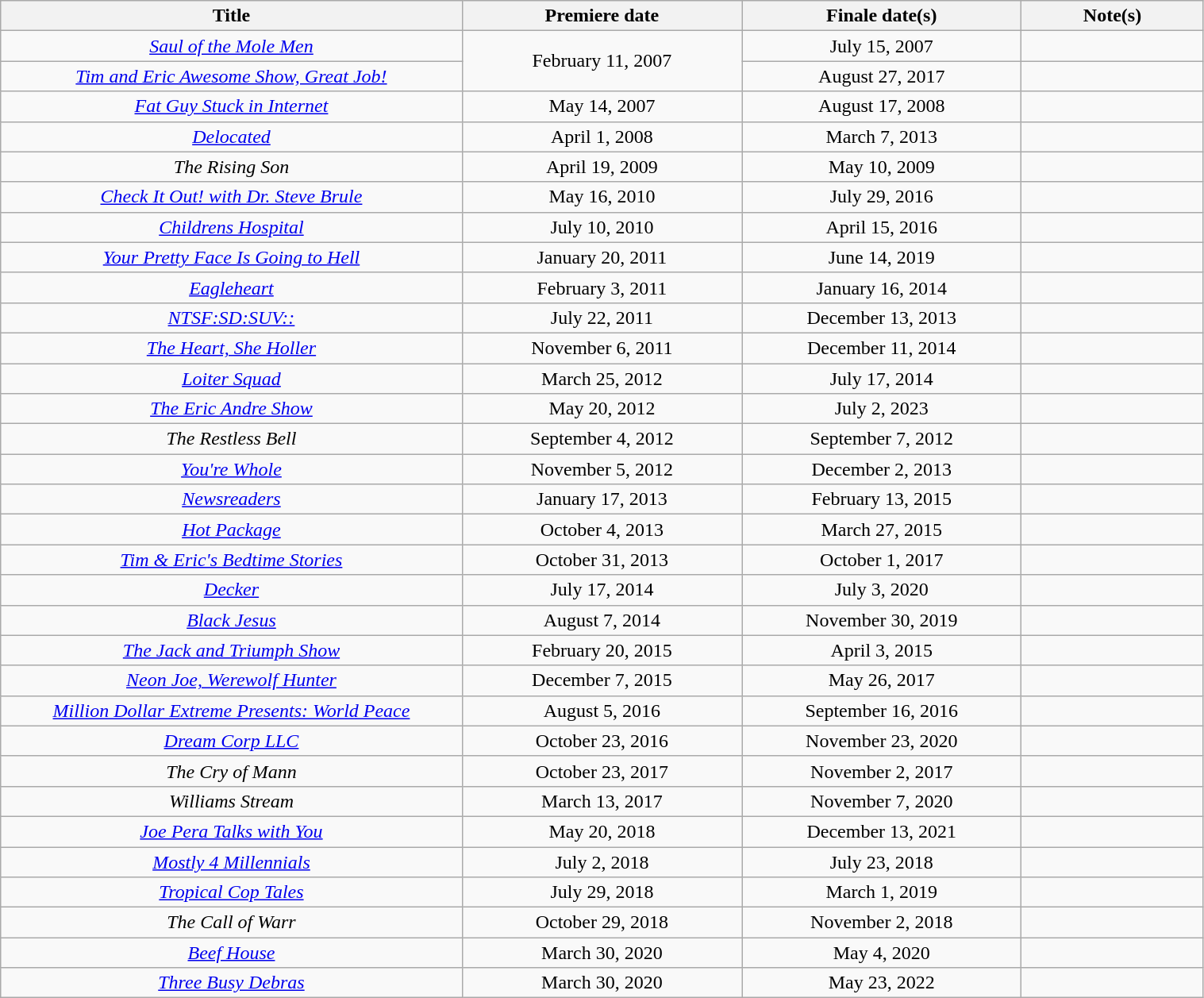<table class="wikitable plainrowheaders sortable" style="width:80%;text-align:center;">
<tr>
<th width="33%">Title</th>
<th width="20%">Premiere date</th>
<th width="20%">Finale date(s)</th>
<th class="unsortable" width="13%">Note(s)</th>
</tr>
<tr>
<td scope="row" style="text-align:center;"><em><a href='#'>Saul of the Mole Men</a></em></td>
<td rowspan="2">February 11, 2007</td>
<td>July 15, 2007</td>
<td></td>
</tr>
<tr>
<td scope="row" style="text-align:center;"><em><a href='#'>Tim and Eric Awesome Show, Great Job!</a></em></td>
<td>August 27, 2017</td>
<td></td>
</tr>
<tr>
<td scope="row" style="text-align:center;"><em><a href='#'>Fat Guy Stuck in Internet</a></em></td>
<td>May 14, 2007</td>
<td>August 17, 2008</td>
<td></td>
</tr>
<tr>
<td scope="row" style="text-align:center;"><em><a href='#'>Delocated</a></em></td>
<td>April 1, 2008</td>
<td>March 7, 2013</td>
<td></td>
</tr>
<tr>
<td scope="row" style="text-align:center;"><em>The Rising Son</em></td>
<td>April 19, 2009</td>
<td>May 10, 2009</td>
<td></td>
</tr>
<tr>
<td scope="row" style="text-align:center;"><em><a href='#'>Check It Out! with Dr. Steve Brule</a></em></td>
<td>May 16, 2010</td>
<td>July 29, 2016</td>
<td></td>
</tr>
<tr>
<td scope="row" style="text-align:center;"><em><a href='#'>Childrens Hospital</a></em></td>
<td>July 10, 2010</td>
<td>April 15, 2016</td>
<td></td>
</tr>
<tr>
<td scope="row" style="text-align:center;"><em><a href='#'>Your Pretty Face Is Going to Hell</a></em></td>
<td>January 20, 2011</td>
<td>June 14, 2019</td>
<td></td>
</tr>
<tr>
<td scope="row" style="text-align:center;"><em><a href='#'>Eagleheart</a></em></td>
<td>February 3, 2011</td>
<td>January 16, 2014</td>
<td></td>
</tr>
<tr>
<td scope="row" style="text-align:center;"><em><a href='#'>NTSF:SD:SUV::</a></em></td>
<td>July 22, 2011</td>
<td>December 13, 2013</td>
<td></td>
</tr>
<tr>
<td scope="row" style="text-align:center;"><em><a href='#'>The Heart, She Holler</a></em></td>
<td>November 6, 2011</td>
<td>December 11, 2014</td>
</tr>
<tr>
<td scope="row" style="text-align:center;"><em><a href='#'>Loiter Squad</a></em></td>
<td>March 25, 2012</td>
<td>July 17, 2014</td>
<td></td>
</tr>
<tr>
<td scope="row" style="text-align:center;"><em><a href='#'>The Eric Andre Show</a></em></td>
<td>May 20, 2012</td>
<td>July 2, 2023</td>
<td></td>
</tr>
<tr>
<td scope="row" style="text-align:center;"><em>The Restless Bell</em></td>
<td>September 4, 2012</td>
<td>September 7, 2012</td>
<td></td>
</tr>
<tr>
<td scope="row" style="text-align:center;"><em><a href='#'>You're Whole</a></em></td>
<td>November 5, 2012</td>
<td>December 2, 2013</td>
<td></td>
</tr>
<tr>
<td scope="row" style="text-align:center;"><em><a href='#'>Newsreaders</a></em></td>
<td>January 17, 2013</td>
<td>February 13, 2015</td>
<td></td>
</tr>
<tr>
<td scope="row" style="text-align:center;"><em><a href='#'>Hot Package</a></em></td>
<td>October 4, 2013</td>
<td>March 27, 2015</td>
<td></td>
</tr>
<tr>
<td scope="row" style="text-align:center;"><em><a href='#'>Tim & Eric's Bedtime Stories</a></em></td>
<td>October 31, 2013</td>
<td>October 1, 2017</td>
<td></td>
</tr>
<tr>
<td scope="row" style="text-align:center;"><em><a href='#'>Decker</a></em></td>
<td>July 17, 2014</td>
<td>July 3, 2020</td>
<td></td>
</tr>
<tr>
<td scope="row" style="text-align:center;"><em><a href='#'>Black Jesus</a></em></td>
<td>August 7, 2014</td>
<td>November 30, 2019</td>
<td></td>
</tr>
<tr>
<td scope="row" style="text-align:center;"><em><a href='#'>The Jack and Triumph Show</a></em></td>
<td>February 20, 2015</td>
<td>April 3, 2015</td>
<td></td>
</tr>
<tr>
<td scope="row" style="text-align:center;"><em><a href='#'>Neon Joe, Werewolf Hunter</a></em></td>
<td>December 7, 2015</td>
<td>May 26, 2017</td>
<td></td>
</tr>
<tr>
<td scope="row" style="text-align:center;"><em><a href='#'>Million Dollar Extreme Presents: World Peace</a></em></td>
<td>August 5, 2016</td>
<td>September 16, 2016</td>
<td></td>
</tr>
<tr>
<td scope="row" style="text-align:center;"><em><a href='#'>Dream Corp LLC</a></em></td>
<td>October 23, 2016</td>
<td>November 23, 2020</td>
<td></td>
</tr>
<tr>
<td scope="row" style="text-align:center;"><em>The Cry of Mann</em> </td>
<td>October 23, 2017</td>
<td>November 2, 2017</td>
<td></td>
</tr>
<tr>
<td scope="row" style="text-align:center;"><em>Williams Stream</em></td>
<td>March 13, 2017</td>
<td>November 7, 2020</td>
<td></td>
</tr>
<tr>
<td scope="row" style="text-align:center;"><em><a href='#'>Joe Pera Talks with You</a></em></td>
<td>May 20, 2018</td>
<td>December 13, 2021</td>
<td></td>
</tr>
<tr>
<td scope="row" style="text-align:center;"><em><a href='#'>Mostly 4 Millennials</a></em></td>
<td>July 2, 2018</td>
<td>July 23, 2018</td>
<td></td>
</tr>
<tr>
<td scope="row" style="text-align:center;"><em><a href='#'>Tropical Cop Tales</a></em></td>
<td>July 29, 2018</td>
<td>March 1, 2019</td>
<td></td>
</tr>
<tr>
<td scope="row" style="text-align:center;"><em>The Call of Warr</em> </td>
<td>October 29, 2018</td>
<td>November 2, 2018</td>
<td></td>
</tr>
<tr>
<td scope="row" style="text-align:center;"><em><a href='#'>Beef House</a></em></td>
<td>March 30, 2020</td>
<td>May 4, 2020</td>
<td></td>
</tr>
<tr>
<td scope="row" style="text-align:center;"><em><a href='#'>Three Busy Debras</a></em></td>
<td>March 30, 2020</td>
<td>May 23, 2022</td>
<td></td>
</tr>
</table>
